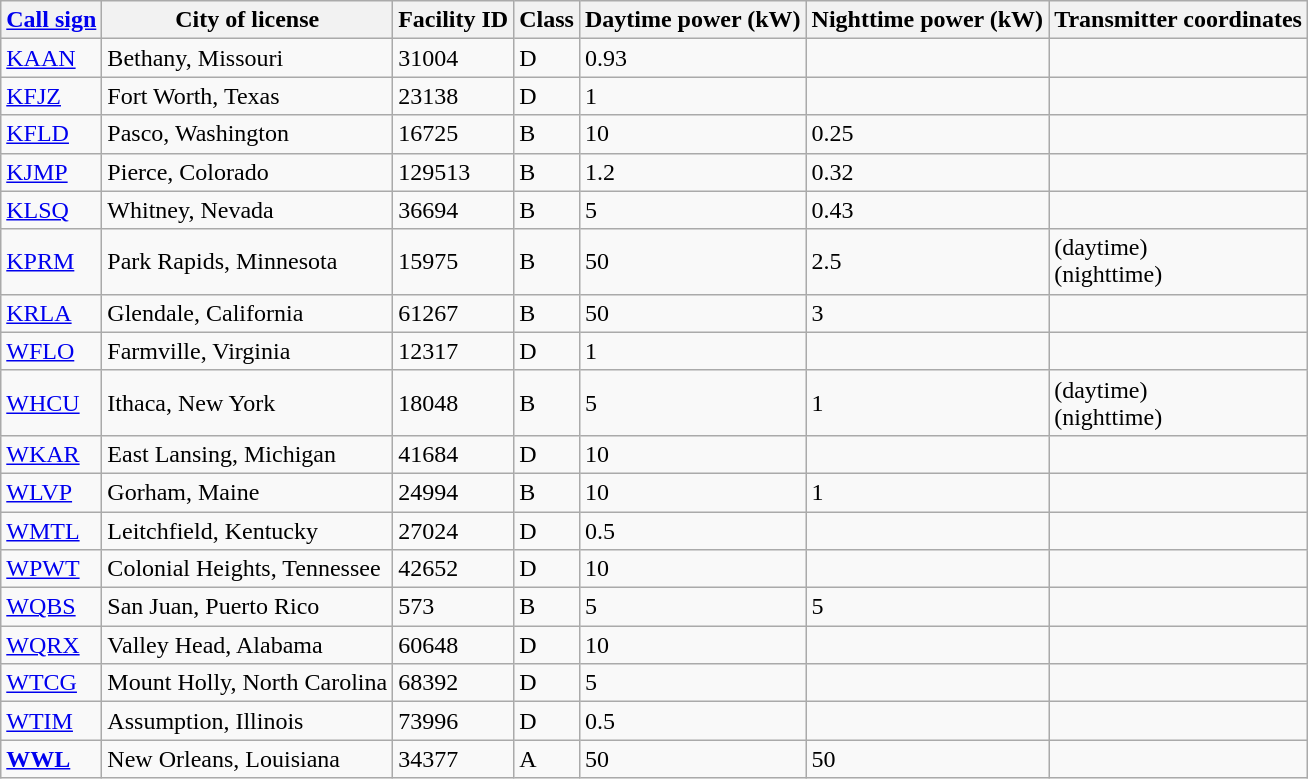<table class="wikitable sortable">
<tr>
<th><a href='#'>Call sign</a></th>
<th>City of license</th>
<th>Facility ID</th>
<th>Class</th>
<th>Daytime power (kW)</th>
<th>Nighttime power (kW)</th>
<th>Transmitter coordinates</th>
</tr>
<tr>
<td><a href='#'>KAAN</a></td>
<td>Bethany, Missouri</td>
<td>31004</td>
<td>D</td>
<td>0.93</td>
<td></td>
<td></td>
</tr>
<tr>
<td><a href='#'>KFJZ</a></td>
<td>Fort Worth, Texas</td>
<td>23138</td>
<td>D</td>
<td>1</td>
<td></td>
<td></td>
</tr>
<tr>
<td><a href='#'>KFLD</a></td>
<td>Pasco, Washington</td>
<td>16725</td>
<td>B</td>
<td>10</td>
<td>0.25</td>
<td></td>
</tr>
<tr>
<td><a href='#'>KJMP</a></td>
<td>Pierce, Colorado</td>
<td>129513</td>
<td>B</td>
<td>1.2</td>
<td>0.32</td>
<td></td>
</tr>
<tr>
<td><a href='#'>KLSQ</a></td>
<td>Whitney, Nevada</td>
<td>36694</td>
<td>B</td>
<td>5</td>
<td>0.43</td>
<td></td>
</tr>
<tr>
<td><a href='#'>KPRM</a></td>
<td>Park Rapids, Minnesota</td>
<td>15975</td>
<td>B</td>
<td>50</td>
<td>2.5</td>
<td> (daytime)<br> (nighttime)</td>
</tr>
<tr>
<td><a href='#'>KRLA</a></td>
<td>Glendale, California</td>
<td>61267</td>
<td>B</td>
<td>50</td>
<td>3</td>
<td></td>
</tr>
<tr>
<td><a href='#'>WFLO</a></td>
<td>Farmville, Virginia</td>
<td>12317</td>
<td>D</td>
<td>1</td>
<td></td>
<td></td>
</tr>
<tr>
<td><a href='#'>WHCU</a></td>
<td>Ithaca, New York</td>
<td>18048</td>
<td>B</td>
<td>5</td>
<td>1</td>
<td> (daytime)<br> (nighttime)</td>
</tr>
<tr>
<td><a href='#'>WKAR</a></td>
<td>East Lansing, Michigan</td>
<td>41684</td>
<td>D</td>
<td>10</td>
<td></td>
<td></td>
</tr>
<tr>
<td><a href='#'>WLVP</a></td>
<td>Gorham, Maine</td>
<td>24994</td>
<td>B</td>
<td>10</td>
<td>1</td>
<td></td>
</tr>
<tr>
<td><a href='#'>WMTL</a></td>
<td>Leitchfield, Kentucky</td>
<td>27024</td>
<td>D</td>
<td>0.5</td>
<td></td>
<td></td>
</tr>
<tr>
<td><a href='#'>WPWT</a></td>
<td>Colonial Heights, Tennessee</td>
<td>42652</td>
<td>D</td>
<td>10</td>
<td></td>
<td></td>
</tr>
<tr>
<td><a href='#'>WQBS</a></td>
<td>San Juan, Puerto Rico</td>
<td>573</td>
<td>B</td>
<td>5</td>
<td>5</td>
<td></td>
</tr>
<tr>
<td><a href='#'>WQRX</a></td>
<td>Valley Head, Alabama</td>
<td>60648</td>
<td>D</td>
<td>10</td>
<td></td>
<td></td>
</tr>
<tr>
<td><a href='#'>WTCG</a></td>
<td>Mount Holly, North Carolina</td>
<td>68392</td>
<td>D</td>
<td>5</td>
<td></td>
<td></td>
</tr>
<tr>
<td><a href='#'>WTIM</a></td>
<td>Assumption, Illinois</td>
<td>73996</td>
<td>D</td>
<td>0.5</td>
<td></td>
<td></td>
</tr>
<tr>
<td><strong><a href='#'>WWL</a></strong></td>
<td>New Orleans, Louisiana</td>
<td>34377</td>
<td>A</td>
<td>50</td>
<td>50</td>
<td></td>
</tr>
</table>
